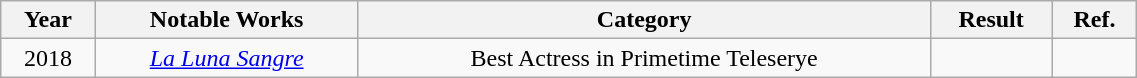<table class="wikitable sortable"  style="text-align:center; width:60%;">
<tr>
<th>Year</th>
<th>Notable Works</th>
<th>Category</th>
<th>Result</th>
<th>Ref.</th>
</tr>
<tr>
<td>2018</td>
<td><em><a href='#'>La Luna Sangre</a></em></td>
<td>Best Actress in Primetime Teleserye</td>
<td></td>
<td></td>
</tr>
</table>
